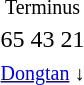<table style="text-align:center; margin-left:1.5em;">
<tr>
<td><small>Terminus</small></td>
</tr>
<tr>
<td> <span>65</span>   <span>43</span>   <span>21</span> </td>
</tr>
<tr>
<td><small><a href='#'>Dongtan</a> ↓</small></td>
</tr>
</table>
